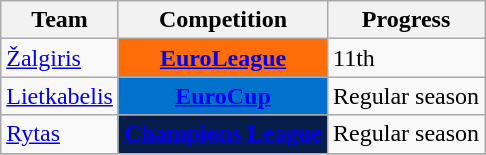<table class="wikitable sortable">
<tr>
<th>Team</th>
<th>Competition</th>
<th>Progress</th>
</tr>
<tr>
<td><a href='#'>Žalgiris</a></td>
<td style="background:#FF6D09; color:#FFFFFF; text-align:center;"><strong><a href='#'><span>EuroLeague</span></a></strong></td>
<td>11th</td>
</tr>
<tr>
<td><a href='#'>Lietkabelis</a></td>
<td style="background-color:#0072CE; color:#FFFFFF; text-align:center"><strong><a href='#'><span>EuroCup</span></a></strong></td>
<td>Regular season</td>
</tr>
<tr>
<td><a href='#'>Rytas</a></td>
<td rowspan="2" style="background-color:#071D49; color:#D0D3D4; text-align:center;"><strong><a href='#'><span>Champions League</span></a></strong></td>
<td>Regular season</td>
</tr>
<tr>
</tr>
</table>
